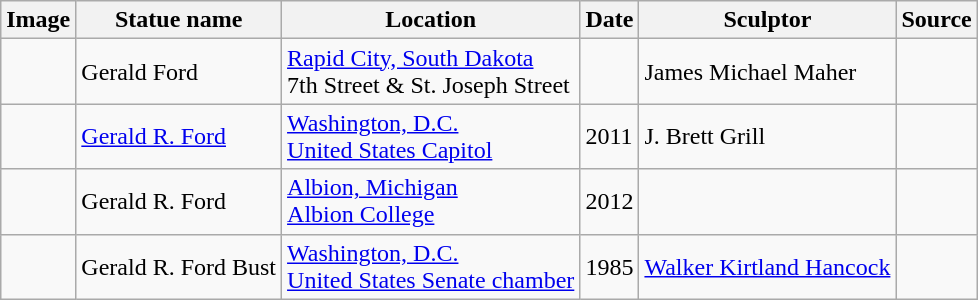<table class="wikitable sortable">
<tr>
<th class="unsortable" scope="col">Image</th>
<th scope="col">Statue name</th>
<th scope="col">Location</th>
<th scope="col">Date</th>
<th scope="col">Sculptor</th>
<th class="unsortable" scope="col">Source</th>
</tr>
<tr>
<td></td>
<td>Gerald Ford</td>
<td><a href='#'>Rapid City, South Dakota</a><br>7th Street & St. Joseph Street</td>
<td></td>
<td>James Michael Maher</td>
<td></td>
</tr>
<tr>
<td></td>
<td><a href='#'>Gerald R. Ford</a></td>
<td><a href='#'>Washington, D.C.</a><br><a href='#'>United States Capitol</a></td>
<td>2011</td>
<td>J. Brett Grill</td>
<td></td>
</tr>
<tr>
<td></td>
<td>Gerald R. Ford</td>
<td><a href='#'>Albion, Michigan</a><br><a href='#'>Albion College</a></td>
<td>2012</td>
<td></td>
<td></td>
</tr>
<tr>
<td></td>
<td>Gerald R. Ford Bust</td>
<td><a href='#'>Washington, D.C.</a><br><a href='#'>United States Senate chamber</a></td>
<td>1985</td>
<td><a href='#'>Walker Kirtland Hancock</a></td>
<td></td>
</tr>
</table>
